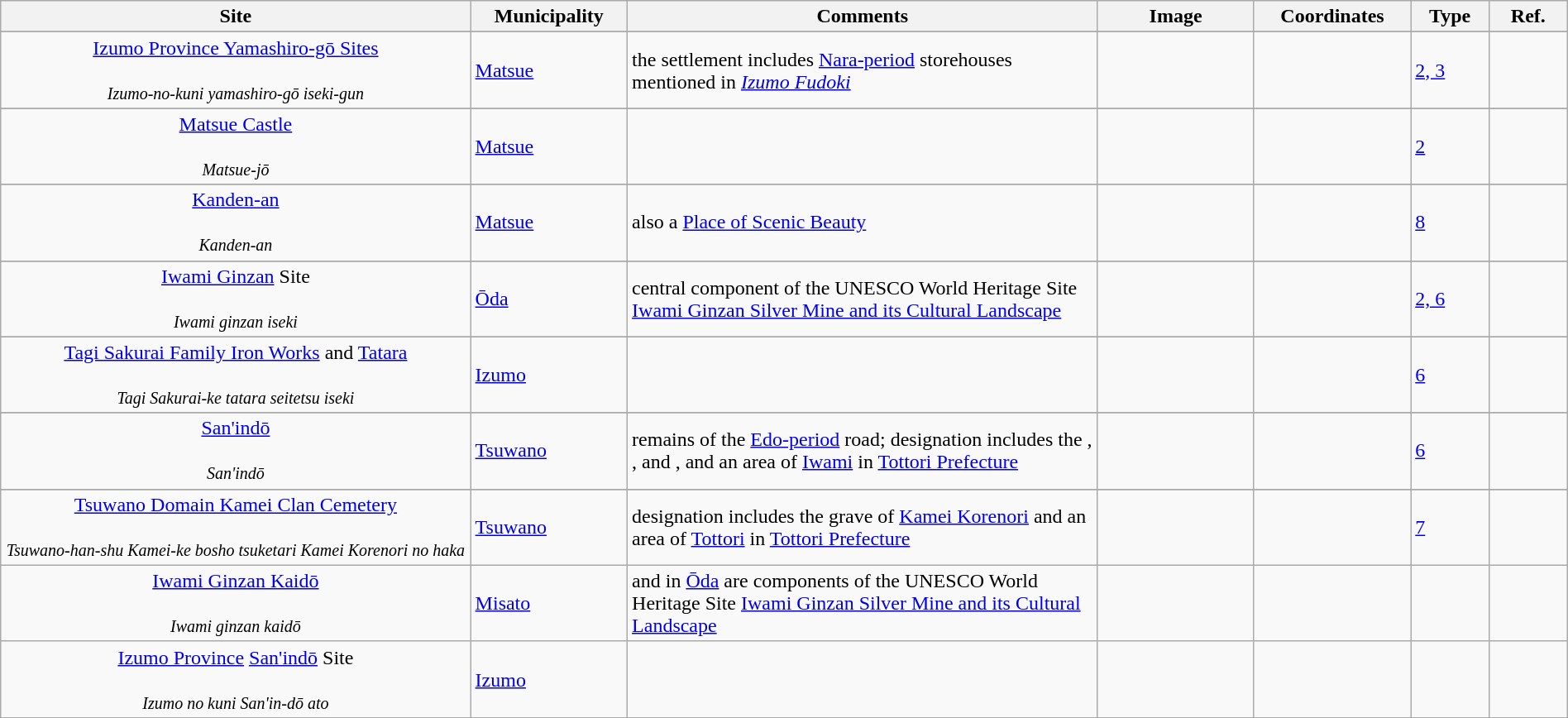<table class="wikitable sortable"  style="width:100%;">
<tr>
<th width="30%" align="left">Site</th>
<th width="10%" align="left">Municipality</th>
<th width="30%" align="left" class="unsortable">Comments</th>
<th width="10%" align="left"  class="unsortable">Image</th>
<th width="10%" align="left" class="unsortable">Coordinates</th>
<th width="5%" align="left">Type</th>
<th width="5%" align="left"  class="unsortable">Ref.</th>
</tr>
<tr>
</tr>
<tr>
</tr>
<tr>
</tr>
<tr>
</tr>
<tr>
</tr>
<tr>
</tr>
<tr>
</tr>
<tr>
</tr>
<tr>
</tr>
<tr>
</tr>
<tr>
</tr>
<tr>
</tr>
<tr>
</tr>
<tr>
</tr>
<tr>
</tr>
<tr>
</tr>
<tr>
</tr>
<tr>
</tr>
<tr>
</tr>
<tr>
</tr>
<tr>
</tr>
<tr>
</tr>
<tr>
</tr>
<tr>
</tr>
<tr>
<td align="center"><a href='#'>Izumo Province Yamashiro-gō Sites</a><br><br><small><em>Izumo-no-kuni yamashiro-gō iseki-gun</em></small></td>
<td><a href='#'>Matsue</a></td>
<td>the settlement includes <a href='#'>Nara-period</a> storehouses mentioned in <em><a href='#'>Izumo Fudoki</a></em></td>
<td></td>
<td></td>
<td><a href='#'>2, 3</a></td>
<td></td>
</tr>
<tr>
</tr>
<tr>
</tr>
<tr>
</tr>
<tr>
</tr>
<tr>
<td align="center"><a href='#'>Matsue Castle</a><br><br><small><em>Matsue-jō</em></small></td>
<td><a href='#'>Matsue</a></td>
<td></td>
<td></td>
<td></td>
<td><a href='#'>2</a></td>
<td></td>
</tr>
<tr>
</tr>
<tr>
</tr>
<tr>
</tr>
<tr>
</tr>
<tr>
</tr>
<tr>
<td align="center"><a href='#'>Kanden-an</a><br><br><small><em>Kanden-an</em></small></td>
<td><a href='#'>Matsue</a></td>
<td>also a <a href='#'>Place of Scenic Beauty</a></td>
<td></td>
<td></td>
<td><a href='#'>8</a></td>
<td></td>
</tr>
<tr>
</tr>
<tr>
</tr>
<tr>
</tr>
<tr>
<td align="center"><a href='#'>Iwami Ginzan</a> Site<br><br><small><em>Iwami ginzan iseki</em></small></td>
<td><a href='#'>Ōda</a></td>
<td>central component of the UNESCO World Heritage Site <a href='#'>Iwami Ginzan Silver Mine and its Cultural Landscape</a></td>
<td></td>
<td></td>
<td><a href='#'>2, 6</a></td>
<td></td>
</tr>
<tr>
</tr>
<tr>
</tr>
<tr>
</tr>
<tr>
</tr>
<tr>
</tr>
<tr>
</tr>
<tr>
</tr>
<tr>
<td align="center"><a href='#'>Tagi Sakurai Family Iron Works</a> and <a href='#'>Tatara</a><br><br><small><em>Tagi Sakurai-ke tatara seitetsu iseki</em></small></td>
<td><a href='#'>Izumo</a></td>
<td></td>
<td></td>
<td></td>
<td><a href='#'>6</a></td>
<td></td>
</tr>
<tr>
</tr>
<tr>
</tr>
<tr>
</tr>
<tr>
</tr>
<tr>
</tr>
<tr>
<td align="center"><a href='#'>San'indō</a><br><br><small><em>San'indō</em></small></td>
<td><a href='#'>Tsuwano</a></td>
<td>remains of the <a href='#'>Edo-period</a> road; designation includes the , , and , and an area of <a href='#'>Iwami</a> in <a href='#'>Tottori Prefecture</a></td>
<td></td>
<td></td>
<td><a href='#'>6</a></td>
<td></td>
</tr>
<tr>
</tr>
<tr>
<td align="center"><a href='#'>Tsuwano Domain Kamei Clan Cemetery</a><br><br><small><em>Tsuwano-han-shu Kamei-ke bosho tsuketari Kamei Korenori no haka</em></small></td>
<td><a href='#'>Tsuwano</a></td>
<td>designation includes the grave of <a href='#'>Kamei Korenori</a> and an area of <a href='#'>Tottori</a> in <a href='#'>Tottori Prefecture</a></td>
<td></td>
<td></td>
<td><a href='#'>7</a></td>
<td></td>
</tr>
<tr>
<td align="center"><a href='#'>Iwami Ginzan Kaidō</a><br><br><small><em>Iwami ginzan kaidō</em></small></td>
<td><a href='#'>Misato</a></td>
<td> and  in <a href='#'>Ōda</a> are components of the UNESCO World Heritage Site <a href='#'>Iwami Ginzan Silver Mine and its Cultural Landscape</a></td>
<td></td>
<td></td>
<td></td>
<td></td>
</tr>
<tr>
<td align="center"><a href='#'>Izumo Province</a> <a href='#'>San'indō</a> Site<br><br><small><em>Izumo no kuni San'in-dō ato</em></small></td>
<td><a href='#'>Izumo</a></td>
<td></td>
<td></td>
<td></td>
<td></td>
<td></td>
</tr>
<tr>
</tr>
<tr>
</tr>
<tr>
</tr>
</table>
